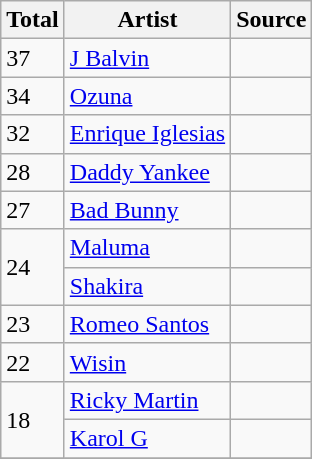<table class="wikitable">
<tr>
<th>Total</th>
<th>Artist</th>
<th>Source</th>
</tr>
<tr>
<td>37</td>
<td><a href='#'>J Balvin</a></td>
<td></td>
</tr>
<tr>
<td>34</td>
<td><a href='#'>Ozuna</a></td>
<td></td>
</tr>
<tr>
<td>32</td>
<td><a href='#'>Enrique Iglesias</a></td>
<td></td>
</tr>
<tr>
<td>28</td>
<td><a href='#'>Daddy Yankee</a></td>
<td></td>
</tr>
<tr>
<td>27</td>
<td><a href='#'>Bad Bunny</a></td>
<td></td>
</tr>
<tr>
<td rowspan=2>24</td>
<td><a href='#'>Maluma</a></td>
<td></td>
</tr>
<tr>
<td><a href='#'>Shakira</a></td>
<td></td>
</tr>
<tr>
<td>23</td>
<td><a href='#'>Romeo Santos</a></td>
<td></td>
</tr>
<tr>
<td>22</td>
<td><a href='#'>Wisin</a></td>
<td></td>
</tr>
<tr>
<td rowspan=2>18</td>
<td><a href='#'>Ricky Martin</a></td>
<td></td>
</tr>
<tr>
<td><a href='#'>Karol G</a></td>
<td></td>
</tr>
<tr>
</tr>
</table>
